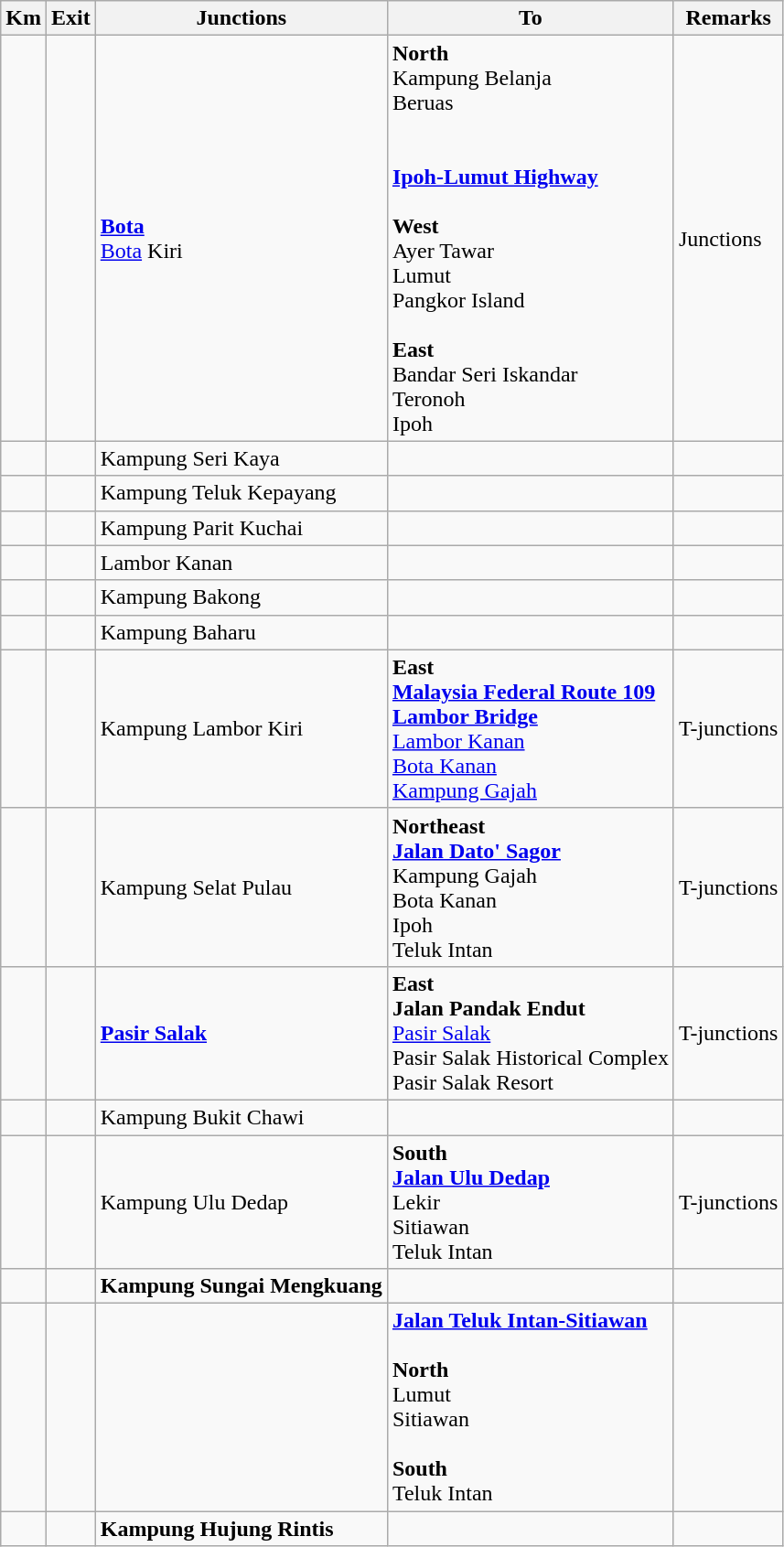<table class="wikitable">
<tr>
<th>Km</th>
<th>Exit</th>
<th>Junctions</th>
<th>To</th>
<th>Remarks</th>
</tr>
<tr>
<td></td>
<td></td>
<td><strong><a href='#'>Bota</a></strong><br><a href='#'>Bota</a> Kiri</td>
<td><strong>North</strong><br> Kampung Belanja<br> Beruas<br><br><br> <strong><a href='#'>Ipoh-Lumut Highway</a></strong><br><br><strong>West</strong><br>Ayer Tawar<br>Lumut<br>Pangkor Island<br><br><strong>East</strong><br>Bandar Seri Iskandar<br>Teronoh<br>Ipoh</td>
<td>Junctions</td>
</tr>
<tr>
<td></td>
<td></td>
<td>Kampung Seri Kaya</td>
<td></td>
<td></td>
</tr>
<tr>
<td></td>
<td></td>
<td>Kampung Teluk Kepayang</td>
<td></td>
<td></td>
</tr>
<tr>
<td></td>
<td></td>
<td>Kampung Parit Kuchai</td>
<td></td>
<td></td>
</tr>
<tr>
<td></td>
<td></td>
<td>Lambor Kanan</td>
<td></td>
<td></td>
</tr>
<tr>
<td></td>
<td></td>
<td>Kampung Bakong</td>
<td></td>
<td></td>
</tr>
<tr>
<td></td>
<td></td>
<td>Kampung Baharu</td>
<td></td>
<td></td>
</tr>
<tr>
<td></td>
<td></td>
<td>Kampung Lambor Kiri</td>
<td><strong>East</strong><br> <strong><a href='#'>Malaysia Federal Route 109</a></strong><br> <strong><a href='#'>Lambor Bridge</a></strong><br> <a href='#'>Lambor Kanan</a><br><a href='#'>Bota Kanan</a><br> <a href='#'>Kampung Gajah</a></td>
<td>T-junctions</td>
</tr>
<tr>
<td></td>
<td></td>
<td>Kampung Selat Pulau</td>
<td><strong>Northeast</strong><br> <strong><a href='#'>Jalan Dato' Sagor</a></strong><br> Kampung Gajah<br> Bota Kanan<br> Ipoh<br> Teluk Intan</td>
<td>T-junctions</td>
</tr>
<tr>
<td></td>
<td></td>
<td><strong><a href='#'>Pasir Salak</a></strong></td>
<td><strong>East</strong><br><strong>Jalan Pandak Endut</strong><br><a href='#'>Pasir Salak</a><br>Pasir Salak Historical Complex<br>Pasir Salak Resort</td>
<td>T-junctions</td>
</tr>
<tr>
<td></td>
<td></td>
<td>Kampung Bukit Chawi</td>
<td></td>
<td></td>
</tr>
<tr>
<td></td>
<td></td>
<td>Kampung Ulu Dedap</td>
<td><strong>South</strong><br> <strong><a href='#'>Jalan Ulu Dedap</a></strong><br>Lekir<br>Sitiawan<br>Teluk Intan</td>
<td>T-junctions</td>
</tr>
<tr>
<td></td>
<td></td>
<td><strong>Kampung Sungai Mengkuang</strong></td>
<td></td>
<td></td>
</tr>
<tr>
<td></td>
<td></td>
<td></td>
<td> <strong><a href='#'>Jalan Teluk Intan-Sitiawan</a></strong><br><br><strong>North</strong><br> Lumut<br>Sitiawan<br><br><strong>South</strong><br>Teluk Intan</td>
<td></td>
</tr>
<tr>
<td></td>
<td></td>
<td><strong>Kampung Hujung Rintis</strong></td>
<td></td>
<td></td>
</tr>
</table>
